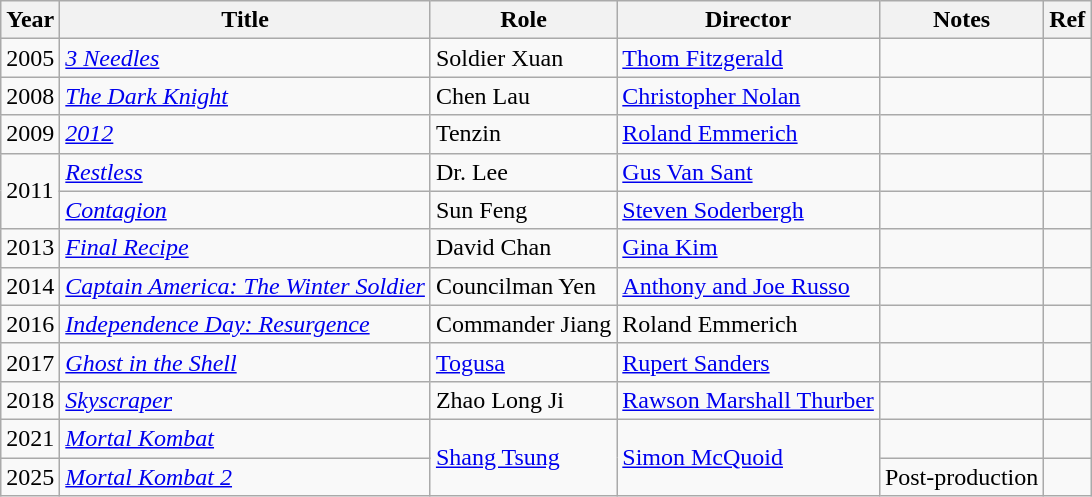<table class="wikitable sortable">
<tr>
<th>Year</th>
<th>Title</th>
<th>Role</th>
<th>Director</th>
<th>Notes</th>
<th>Ref</th>
</tr>
<tr>
<td>2005</td>
<td><em><a href='#'>3 Needles</a></em></td>
<td>Soldier Xuan</td>
<td><a href='#'>Thom Fitzgerald</a></td>
<td></td>
<td></td>
</tr>
<tr>
<td>2008</td>
<td><em><a href='#'>The Dark Knight</a></em></td>
<td>Chen Lau</td>
<td><a href='#'>Christopher Nolan</a></td>
<td></td>
<td></td>
</tr>
<tr>
<td>2009</td>
<td><em><a href='#'>2012</a></em></td>
<td>Tenzin</td>
<td><a href='#'>Roland Emmerich</a></td>
<td></td>
<td></td>
</tr>
<tr>
<td rowspan=2>2011</td>
<td><em><a href='#'>Restless</a></em></td>
<td>Dr. Lee</td>
<td><a href='#'>Gus Van Sant</a></td>
<td></td>
<td></td>
</tr>
<tr>
<td><em><a href='#'>Contagion</a></em></td>
<td>Sun Feng</td>
<td><a href='#'>Steven Soderbergh</a></td>
<td></td>
<td></td>
</tr>
<tr>
<td>2013</td>
<td><em><a href='#'>Final Recipe</a></em></td>
<td>David Chan</td>
<td><a href='#'>Gina Kim</a></td>
<td></td>
<td></td>
</tr>
<tr>
<td>2014</td>
<td><em><a href='#'>Captain America: The Winter Soldier</a></em></td>
<td>Councilman Yen</td>
<td><a href='#'>Anthony and Joe Russo</a></td>
<td></td>
<td></td>
</tr>
<tr>
<td>2016</td>
<td><em><a href='#'>Independence Day: Resurgence</a></em></td>
<td>Commander Jiang</td>
<td>Roland Emmerich</td>
<td></td>
<td></td>
</tr>
<tr>
<td>2017</td>
<td><em><a href='#'>Ghost in the Shell</a></em></td>
<td><a href='#'>Togusa</a></td>
<td><a href='#'>Rupert Sanders</a></td>
<td></td>
<td></td>
</tr>
<tr>
<td>2018</td>
<td><em><a href='#'>Skyscraper</a></em></td>
<td>Zhao Long Ji</td>
<td><a href='#'>Rawson Marshall Thurber</a></td>
<td></td>
<td></td>
</tr>
<tr>
<td>2021</td>
<td><em><a href='#'>Mortal Kombat</a></em></td>
<td rowspan="2"><a href='#'>Shang Tsung</a></td>
<td rowspan="2"><a href='#'>Simon McQuoid</a></td>
<td></td>
<td></td>
</tr>
<tr>
<td>2025</td>
<td><a href='#'><em>Mortal Kombat 2</em></a></td>
<td>Post-production</td>
<td></td>
</tr>
</table>
